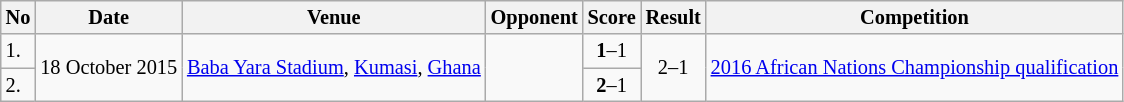<table class="wikitable" style="font-size:85%;">
<tr>
<th>No</th>
<th>Date</th>
<th>Venue</th>
<th>Opponent</th>
<th>Score</th>
<th>Result</th>
<th>Competition</th>
</tr>
<tr>
<td>1.</td>
<td rowspan="2">18 October 2015</td>
<td rowspan="2"><a href='#'>Baba Yara Stadium</a>, <a href='#'>Kumasi</a>, <a href='#'>Ghana</a></td>
<td rowspan="2"></td>
<td align=center><strong>1</strong>–1</td>
<td rowspan="2" style="text-align:center">2–1</td>
<td rowspan="2"><a href='#'>2016 African Nations Championship qualification</a></td>
</tr>
<tr>
<td>2.</td>
<td align=center><strong>2</strong>–1</td>
</tr>
</table>
